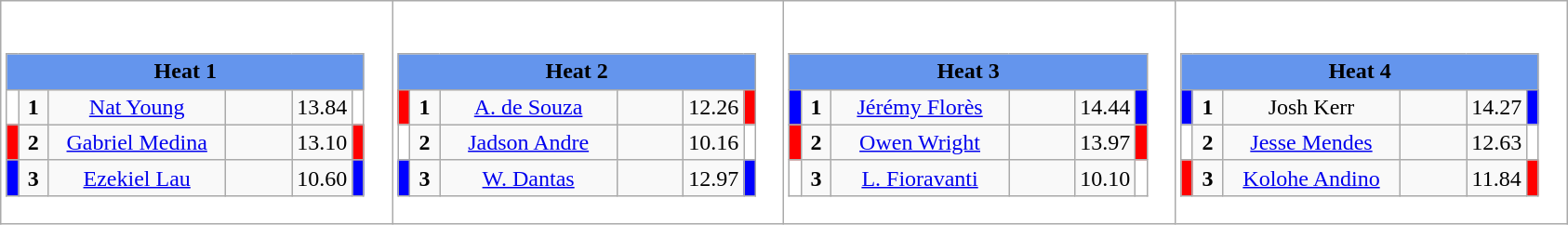<table class="wikitable" style="background:#fff;">
<tr>
<td><div><br><table class="wikitable">
<tr>
<td colspan="6"  style="text-align:center; background:#6495ed;"><strong>Heat 1</strong></td>
</tr>
<tr>
<td style="width:01px; background: #fff;"></td>
<td style="width:14px; text-align:center;"><strong>1</strong></td>
<td style="width:120px; text-align:center;"><a href='#'>Nat Young</a></td>
<td style="width:40px; text-align:center;"></td>
<td style="width:20px; text-align:center;">13.84</td>
<td style="width:01px; background: #fff;"></td>
</tr>
<tr>
<td style="width:01px; background: #f00;"></td>
<td style="width:14px; text-align:center;"><strong>2</strong></td>
<td style="width:120px; text-align:center;"><a href='#'>Gabriel Medina</a></td>
<td style="width:40px; text-align:center;"></td>
<td style="width:20px; text-align:center;">13.10</td>
<td style="width:01px; background: #f00;"></td>
</tr>
<tr>
<td style="width:01px; background: #00f;"></td>
<td style="width:14px; text-align:center;"><strong>3</strong></td>
<td style="width:120px; text-align:center;"><a href='#'>Ezekiel Lau</a></td>
<td style="width:40px; text-align:center;"></td>
<td style="width:20px; text-align:center;">10.60</td>
<td style="width:01px; background: #00f;"></td>
</tr>
</table>
</div></td>
<td><div><br><table class="wikitable">
<tr>
<td colspan="6"  style="text-align:center; background:#6495ed;"><strong>Heat 2</strong></td>
</tr>
<tr>
<td style="width:01px; background: #f00;"></td>
<td style="width:14px; text-align:center;"><strong>1</strong></td>
<td style="width:120px; text-align:center;"><a href='#'>A. de Souza</a></td>
<td style="width:40px; text-align:center;"></td>
<td style="width:20px; text-align:center;">12.26</td>
<td style="width:01px; background: #f00;"></td>
</tr>
<tr>
<td style="width:01px; background: #fff;"></td>
<td style="width:14px; text-align:center;"><strong>2</strong></td>
<td style="width:120px; text-align:center;"><a href='#'>Jadson Andre</a></td>
<td style="width:40px; text-align:center;"></td>
<td style="width:20px; text-align:center;">10.16</td>
<td style="width:01px; background: #fff;"></td>
</tr>
<tr>
<td style="width:01px; background: #00f;"></td>
<td style="width:14px; text-align:center;"><strong>3</strong></td>
<td style="width:120px; text-align:center;"><a href='#'>W. Dantas</a></td>
<td style="width:40px; text-align:center;"></td>
<td style="width:20px; text-align:center;">12.97</td>
<td style="width:01px; background: #00f;"></td>
</tr>
</table>
</div></td>
<td><div><br><table class="wikitable">
<tr>
<td colspan="6"  style="text-align:center; background:#6495ed;"><strong>Heat 3</strong></td>
</tr>
<tr>
<td style="width:01px; background: #00f;"></td>
<td style="width:14px; text-align:center;"><strong>1</strong></td>
<td style="width:120px; text-align:center;"><a href='#'>Jérémy Florès</a></td>
<td style="width:40px; text-align:center;"></td>
<td style="width:20px; text-align:center;">14.44</td>
<td style="width:01px; background: #00f;"></td>
</tr>
<tr>
<td style="width:01px; background: #f00;"></td>
<td style="width:14px; text-align:center;"><strong>2</strong></td>
<td style="width:120px; text-align:center;"><a href='#'>Owen Wright</a></td>
<td style="width:40px; text-align:center;"></td>
<td style="width:20px; text-align:center;">13.97</td>
<td style="width:01px; background: #f00;"></td>
</tr>
<tr>
<td style="width:01px; background: #fff;"></td>
<td style="width:14px; text-align:center;"><strong>3</strong></td>
<td style="width:120px; text-align:center;"><a href='#'>L. Fioravanti</a></td>
<td style="width:40px; text-align:center;"></td>
<td style="width:20px; text-align:center;">10.10</td>
<td style="width:01px; background: #fff;"></td>
</tr>
</table>
</div></td>
<td><div><br><table class="wikitable">
<tr>
<td colspan="6"  style="text-align:center; background:#6495ed;"><strong>Heat 4</strong></td>
</tr>
<tr>
<td style="width:01px; background: #00f;"></td>
<td style="width:14px; text-align:center;"><strong>1</strong></td>
<td style="width:120px; text-align:center;">Josh Kerr</td>
<td style="width:40px; text-align:center;"></td>
<td style="width:20px; text-align:center;">14.27</td>
<td style="width:01px; background: #00f;"></td>
</tr>
<tr>
<td style="width:01px; background: #fff;"></td>
<td style="width:14px; text-align:center;"><strong>2</strong></td>
<td style="width:120px; text-align:center;"><a href='#'>Jesse Mendes</a></td>
<td style="width:40px; text-align:center;"></td>
<td style="width:20px; text-align:center;">12.63</td>
<td style="width:01px; background: #fff;"></td>
</tr>
<tr>
<td style="width:01px; background: #f00;"></td>
<td style="width:14px; text-align:center;"><strong>3</strong></td>
<td style="width:120px; text-align:center;"><a href='#'>Kolohe Andino</a></td>
<td style="width:40px; text-align:center;"></td>
<td style="width:20px; text-align:center;">11.84</td>
<td style="width:01px; background: #f00;"></td>
</tr>
</table>
</div></td>
</tr>
</table>
